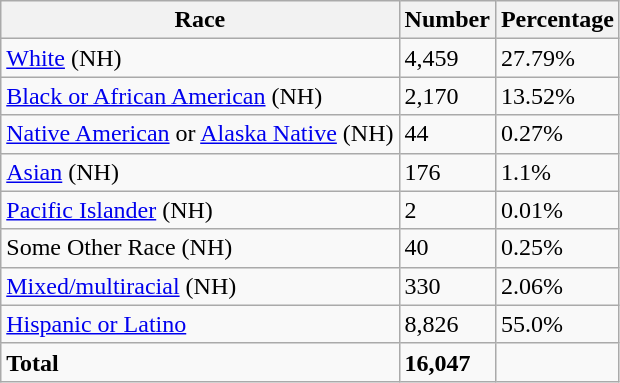<table class="wikitable">
<tr>
<th>Race</th>
<th>Number</th>
<th>Percentage</th>
</tr>
<tr>
<td><a href='#'>White</a> (NH)</td>
<td>4,459</td>
<td>27.79%</td>
</tr>
<tr>
<td><a href='#'>Black or African American</a> (NH)</td>
<td>2,170</td>
<td>13.52%</td>
</tr>
<tr>
<td><a href='#'>Native American</a> or <a href='#'>Alaska Native</a> (NH)</td>
<td>44</td>
<td>0.27%</td>
</tr>
<tr>
<td><a href='#'>Asian</a> (NH)</td>
<td>176</td>
<td>1.1%</td>
</tr>
<tr>
<td><a href='#'>Pacific Islander</a> (NH)</td>
<td>2</td>
<td>0.01%</td>
</tr>
<tr>
<td>Some Other Race (NH)</td>
<td>40</td>
<td>0.25%</td>
</tr>
<tr>
<td><a href='#'>Mixed/multiracial</a> (NH)</td>
<td>330</td>
<td>2.06%</td>
</tr>
<tr>
<td><a href='#'>Hispanic or Latino</a></td>
<td>8,826</td>
<td>55.0%</td>
</tr>
<tr>
<td><strong>Total</strong></td>
<td><strong>16,047</strong></td>
<td></td>
</tr>
</table>
